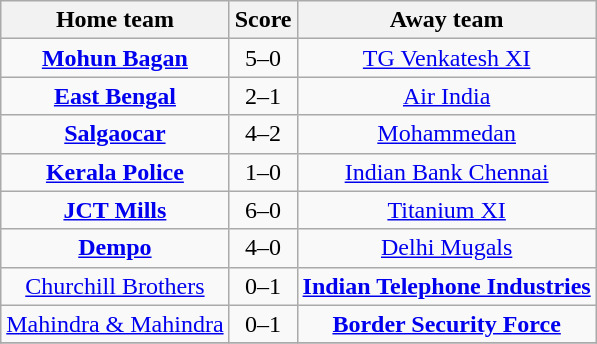<table class="wikitable" style="text-align: center">
<tr>
<th>Home team</th>
<th>Score</th>
<th>Away team</th>
</tr>
<tr>
<td><strong><a href='#'>Mohun Bagan</a></strong></td>
<td>5–0</td>
<td><a href='#'>TG Venkatesh XI</a></td>
</tr>
<tr>
<td><strong><a href='#'>East Bengal</a></strong></td>
<td>2–1</td>
<td><a href='#'>Air India</a></td>
</tr>
<tr>
<td><strong><a href='#'>Salgaocar</a></strong></td>
<td>4–2</td>
<td><a href='#'>Mohammedan</a></td>
</tr>
<tr>
<td><strong><a href='#'>Kerala Police</a></strong></td>
<td>1–0</td>
<td><a href='#'>Indian Bank Chennai</a></td>
</tr>
<tr>
<td><strong><a href='#'>JCT Mills</a></strong></td>
<td>6–0</td>
<td><a href='#'>Titanium XI</a></td>
</tr>
<tr>
<td><strong><a href='#'>Dempo</a></strong></td>
<td>4–0</td>
<td><a href='#'>Delhi Mugals</a></td>
</tr>
<tr>
<td><a href='#'>Churchill Brothers</a></td>
<td>0–1</td>
<td><strong><a href='#'>Indian Telephone Industries</a></strong></td>
</tr>
<tr>
<td><a href='#'>Mahindra & Mahindra</a></td>
<td>0–1</td>
<td><strong><a href='#'>Border Security Force</a></strong></td>
</tr>
<tr>
</tr>
</table>
